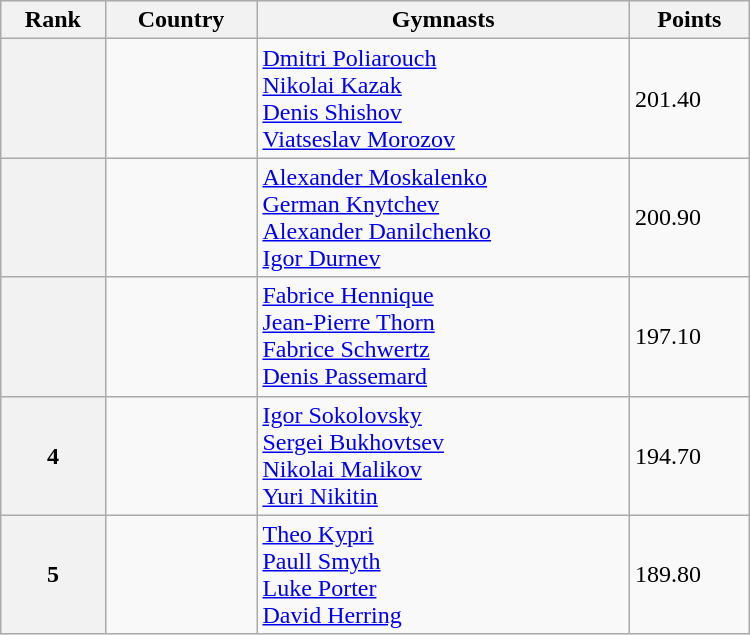<table class="wikitable" width=500>
<tr bgcolor="#efefef">
<th>Rank</th>
<th>Country</th>
<th>Gymnasts</th>
<th>Points</th>
</tr>
<tr>
<th></th>
<td></td>
<td><a href='#'>Dmitri Poliarouch</a> <br> <a href='#'>Nikolai Kazak</a> <br> <a href='#'>Denis Shishov</a> <br> <a href='#'>Viatseslav Morozov</a></td>
<td>201.40</td>
</tr>
<tr>
<th></th>
<td></td>
<td><a href='#'>Alexander Moskalenko</a> <br> <a href='#'>German Knytchev</a> <br> <a href='#'>Alexander Danilchenko</a><br> <a href='#'>Igor Durnev</a></td>
<td>200.90</td>
</tr>
<tr>
<th></th>
<td></td>
<td><a href='#'>Fabrice Hennique</a> <br> <a href='#'>Jean-Pierre Thorn</a> <br> <a href='#'>Fabrice Schwertz</a> <br> <a href='#'>Denis Passemard</a></td>
<td>197.10</td>
</tr>
<tr>
<th>4</th>
<td></td>
<td><a href='#'>Igor Sokolovsky</a> <br> <a href='#'>Sergei Bukhovtsev</a> <br> <a href='#'>Nikolai Malikov</a> <br> <a href='#'>Yuri Nikitin</a></td>
<td>194.70</td>
</tr>
<tr>
<th>5</th>
<td></td>
<td><a href='#'>Theo Kypri</a> <br> <a href='#'>Paull Smyth</a> <br> <a href='#'>Luke Porter</a> <br> <a href='#'>David Herring</a></td>
<td>189.80</td>
</tr>
</table>
